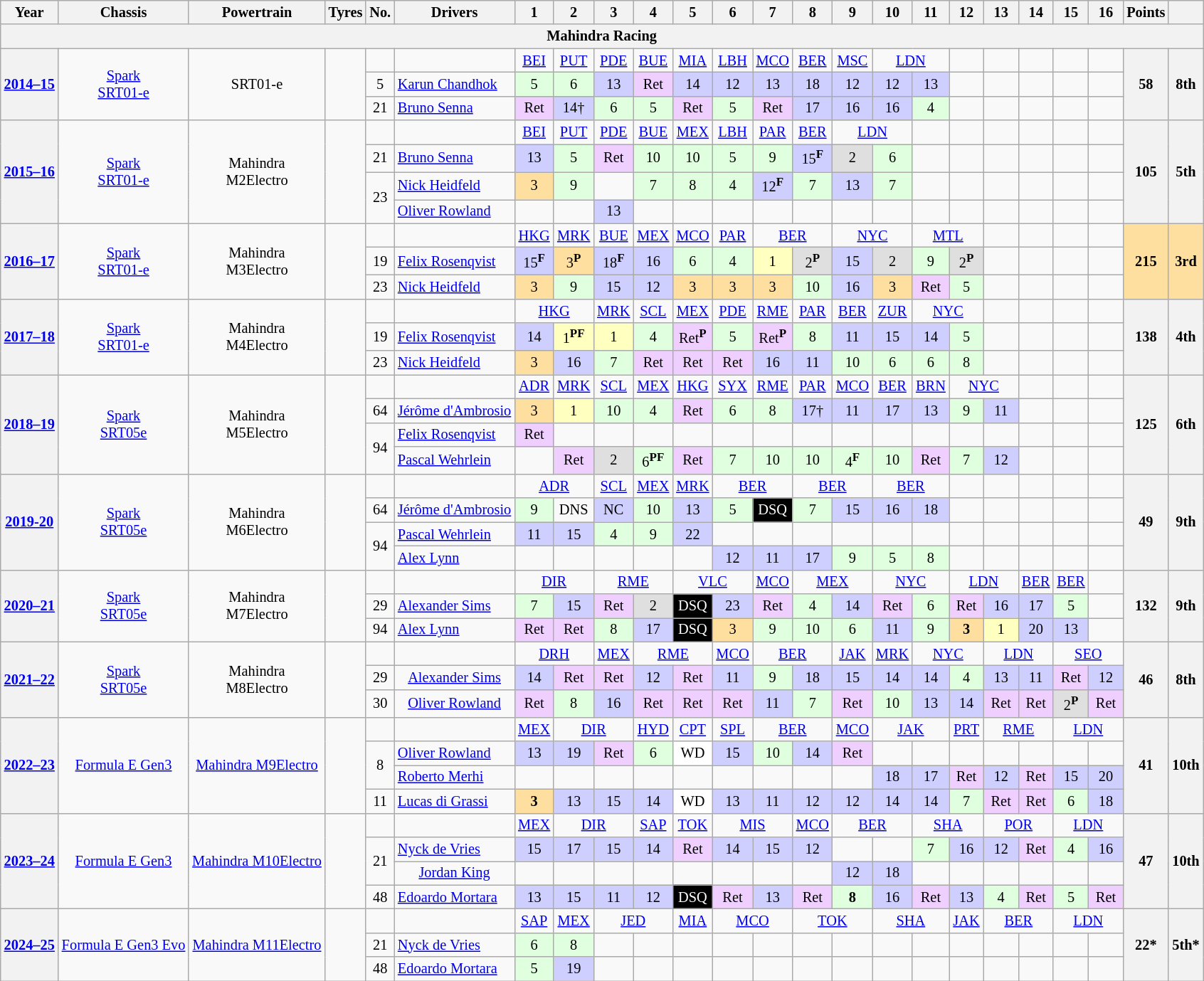<table class="wikitable" style="font-size: 85%; text-align:center;">
<tr valign="top">
<th valign=middle>Year</th>
<th valign=middle>Chassis</th>
<th valign=middle>Powertrain</th>
<th valign="middle">Tyres</th>
<th valign="middle">No.</th>
<th valign="middle">Drivers</th>
<th style="width:26px;">1</th>
<th style="width:26px;">2</th>
<th style="width:26px;">3</th>
<th style="width:26px;">4</th>
<th style="width:26px;">5</th>
<th style="width:26px;">6</th>
<th style="width:26px;">7</th>
<th style="width:26px;">8</th>
<th style="width:26px;">9</th>
<th style="width:26px;">10</th>
<th style="width:26px;">11</th>
<th style="width:26px;">12</th>
<th style="width:26px;">13</th>
<th style="width:26px;">14</th>
<th style="width:26px;">15</th>
<th style="width:26px;">16</th>
<th valign=middle>Points</th>
<th></th>
</tr>
<tr>
<th colspan="24">Mahindra Racing</th>
</tr>
<tr>
<th rowspan=3><a href='#'>2014–15</a></th>
<td rowspan=3><a href='#'>Spark</a><br><a href='#'>SRT01-e</a></td>
<td rowspan=3>SRT01-e</td>
<td rowspan=3></td>
<td></td>
<td></td>
<td><a href='#'>BEI</a></td>
<td><a href='#'>PUT</a></td>
<td><a href='#'>PDE</a></td>
<td><a href='#'>BUE</a></td>
<td><a href='#'>MIA</a></td>
<td><a href='#'>LBH</a></td>
<td><a href='#'>MCO</a></td>
<td><a href='#'>BER</a></td>
<td><a href='#'>MSC</a></td>
<td colspan=2><a href='#'>LDN</a></td>
<td></td>
<td></td>
<td></td>
<td></td>
<td></td>
<th rowspan=3>58</th>
<th rowspan=3>8th</th>
</tr>
<tr>
<td>5</td>
<td align=left> <a href='#'>Karun Chandhok</a></td>
<td style="background:#DFFFDF;">5</td>
<td style="background:#DFFFDF;">6</td>
<td style="background:#CFCFFF;">13</td>
<td style="background:#EFCFFF;">Ret</td>
<td style="background:#CFCFFF;">14</td>
<td style="background:#CFCFFF;">12</td>
<td style="background:#CFCFFF;">13</td>
<td style="background:#CFCFFF;">18</td>
<td style="background:#CFCFFF;">12</td>
<td style="background:#CFCFFF;">12</td>
<td style="background:#CFCFFF;">13</td>
<td></td>
<td></td>
<td></td>
<td></td>
<td></td>
</tr>
<tr>
<td>21</td>
<td align=left> <a href='#'>Bruno Senna</a></td>
<td style="background:#EFCFFF;">Ret</td>
<td style="background:#CFCFFF;">14†</td>
<td style="background:#DFFFDF;">6</td>
<td style="background:#DFFFDF;">5</td>
<td style="background:#EFCFFF;">Ret</td>
<td style="background:#DFFFDF;">5</td>
<td style="background:#EFCFFF;">Ret</td>
<td style="background:#CFCFFF;">17</td>
<td style="background:#CFCFFF;">16</td>
<td style="background:#CFCFFF;">16</td>
<td style="background:#DFFFDF;">4</td>
<td></td>
<td></td>
<td></td>
<td></td>
<td></td>
</tr>
<tr>
<th rowspan=4><a href='#'>2015–16</a></th>
<td rowspan=4><a href='#'>Spark</a><br><a href='#'>SRT01-e</a></td>
<td rowspan=4>Mahindra<br>M2Electro</td>
<td rowspan=4></td>
<td></td>
<td></td>
<td><a href='#'>BEI</a></td>
<td><a href='#'>PUT</a></td>
<td><a href='#'>PDE</a></td>
<td><a href='#'>BUE</a></td>
<td><a href='#'>MEX</a></td>
<td><a href='#'>LBH</a></td>
<td><a href='#'>PAR</a></td>
<td><a href='#'>BER</a></td>
<td colspan=2><a href='#'>LDN</a></td>
<td></td>
<td></td>
<td></td>
<td></td>
<td></td>
<td></td>
<th rowspan=4>105</th>
<th rowspan=4>5th</th>
</tr>
<tr>
<td>21</td>
<td align=left> <a href='#'>Bruno Senna</a></td>
<td style="background:#CFCFFF;">13</td>
<td style="background:#DFFFDF;">5</td>
<td style="background:#EFCFFF;">Ret</td>
<td style="background:#DFFFDF;">10</td>
<td style="background:#DFFFDF;">10</td>
<td style="background:#DFFFDF;">5</td>
<td style="background:#DFFFDF;">9</td>
<td style="background:#CFCFFF;">15<sup><strong>F</strong></sup></td>
<td style="background:#DFDFDF;">2</td>
<td style="background:#DFFFDF;">6</td>
<td></td>
<td></td>
<td></td>
<td></td>
<td></td>
<td></td>
</tr>
<tr>
<td rowspan=2>23</td>
<td align=left> <a href='#'>Nick Heidfeld</a></td>
<td style="background:#FFDF9F;">3</td>
<td style="background:#DFFFDF;">9</td>
<td></td>
<td style="background:#DFFFDF;">7</td>
<td style="background:#DFFFDF;">8</td>
<td style="background:#DFFFDF;">4</td>
<td style="background:#CFCFFF;">12<sup><strong>F</strong></sup></td>
<td style="background:#DFFFDF;">7</td>
<td style="background:#CFCFFF;">13</td>
<td style="background:#DFFFDF;">7</td>
<td></td>
<td></td>
<td></td>
<td></td>
<td></td>
<td></td>
</tr>
<tr>
<td align=left> <a href='#'>Oliver Rowland</a></td>
<td></td>
<td></td>
<td style="background:#CFCFFF;">13</td>
<td></td>
<td></td>
<td></td>
<td></td>
<td></td>
<td></td>
<td></td>
<td></td>
<td></td>
<td></td>
<td></td>
<td></td>
<td></td>
</tr>
<tr>
<th rowspan=3><a href='#'>2016–17</a></th>
<td rowspan=3><a href='#'>Spark</a><br><a href='#'>SRT01-e</a></td>
<td rowspan=3>Mahindra<br>M3Electro</td>
<td rowspan=3></td>
<td></td>
<td></td>
<td><a href='#'>HKG</a></td>
<td><a href='#'>MRK</a></td>
<td><a href='#'>BUE</a></td>
<td><a href='#'>MEX</a></td>
<td><a href='#'>MCO</a></td>
<td><a href='#'>PAR</a></td>
<td colspan=2><a href='#'>BER</a></td>
<td colspan=2><a href='#'>NYC</a></td>
<td colspan=2><a href='#'>MTL</a></td>
<td></td>
<td></td>
<td></td>
<td></td>
<th rowspan=3 style=background:#FFDF9F;">215</th>
<th rowspan=3 style=background:#FFDF9F;">3rd</th>
</tr>
<tr>
<td>19</td>
<td align=left> <a href='#'>Felix Rosenqvist</a></td>
<td style="background:#cfcfff;">15<sup><strong>F</strong></sup></td>
<td style="background:#ffdf9f;">3<sup><strong>P</strong></sup></td>
<td style="background:#cfcfff;">18<sup><strong>F</strong></sup></td>
<td style="background:#cfcfff;">16</td>
<td style="background:#dfffdf;">6</td>
<td style="background:#dfffdf;">4</td>
<td style="background:#ffffbf;">1</td>
<td style="background:#dfdfdf;">2<sup><strong>P</strong></sup></td>
<td style="background:#cfcfff;">15</td>
<td style="background:#dfdfdf;">2</td>
<td style="background:#dfffdf;">9</td>
<td style="background:#dfdfdf;">2<sup><strong>P</strong></sup></td>
<td></td>
<td></td>
<td></td>
<td></td>
</tr>
<tr>
<td>23</td>
<td align=left> <a href='#'>Nick Heidfeld</a></td>
<td style="background:#ffdf9f;">3</td>
<td style="background:#dfffdf;">9</td>
<td style="background:#cfcfff;">15</td>
<td style="background:#cfcfff;">12</td>
<td style="background:#ffdf9f;">3</td>
<td style="background:#ffdf9f;">3</td>
<td style="background:#ffdf9f;">3</td>
<td style="background:#dfffdf;">10</td>
<td style="background:#cfcfff;">16</td>
<td style="background:#ffdf9f;">3</td>
<td style="background:#EFCFFF;">Ret</td>
<td style="background:#dfffdf;">5</td>
<td></td>
<td></td>
<td></td>
<td></td>
</tr>
<tr>
<th rowspan=3><a href='#'>2017–18</a></th>
<td rowspan=3><a href='#'>Spark</a><br><a href='#'>SRT01-e</a></td>
<td rowspan=3>Mahindra<br>M4Electro</td>
<td rowspan=3></td>
<td></td>
<td></td>
<td colspan=2><a href='#'>HKG</a></td>
<td><a href='#'>MRK</a></td>
<td><a href='#'>SCL</a></td>
<td><a href='#'>MEX</a></td>
<td><a href='#'>PDE</a></td>
<td><a href='#'>RME</a></td>
<td><a href='#'>PAR</a></td>
<td><a href='#'>BER</a></td>
<td><a href='#'>ZUR</a></td>
<td colspan=2><a href='#'>NYC</a></td>
<td></td>
<td></td>
<td></td>
<td></td>
<th rowspan=3>138</th>
<th rowspan=3>4th</th>
</tr>
<tr>
<td>19</td>
<td align="left"> <a href='#'>Felix Rosenqvist</a></td>
<td style="background:#cfcfff;">14</td>
<td style="background:#ffffbf;">1<sup><strong>PF</strong></sup></td>
<td style="background:#ffffbf;">1</td>
<td style="background:#dfffdf;">4</td>
<td style="background:#EFCFFF;">Ret<sup><strong>P</strong></sup></td>
<td style="background:#dfffdf;">5</td>
<td style="background:#EFCFFF;">Ret<sup><strong>P</strong></sup></td>
<td style="background:#dfffdf;">8</td>
<td style="background:#cfcfff;">11</td>
<td style="background:#cfcfff;">15</td>
<td style="background:#cfcfff;">14</td>
<td style="background:#DFFFDF;">5</td>
<td></td>
<td></td>
<td></td>
<td></td>
</tr>
<tr>
<td>23</td>
<td align="left"> <a href='#'>Nick Heidfeld</a></td>
<td style="background:#ffdf9f;">3</td>
<td style="background:#cfcfff;">16</td>
<td style="background:#DFFFDF;">7</td>
<td style="background:#EFCFFF;">Ret</td>
<td style="background:#EFCFFF;">Ret</td>
<td style="background:#EFCFFF;">Ret</td>
<td style="background:#cfcfff;">16</td>
<td style="background:#cfcfff;">11</td>
<td style="background:#DFFFDF;">10</td>
<td style="background:#DFFFDF;">6</td>
<td style="background:#DFFFDF;">6</td>
<td style="background:#DFFFDF;">8</td>
<td></td>
<td></td>
<td></td>
<td></td>
</tr>
<tr>
<th rowspan=4><a href='#'>2018–19</a></th>
<td rowspan=4><a href='#'>Spark</a><br><a href='#'>SRT05e</a></td>
<td rowspan=4>Mahindra<br>M5Electro</td>
<td rowspan=4></td>
<td></td>
<td></td>
<td><a href='#'>ADR</a></td>
<td><a href='#'>MRK</a></td>
<td><a href='#'>SCL</a></td>
<td><a href='#'>MEX</a></td>
<td><a href='#'>HKG</a></td>
<td><a href='#'>SYX</a></td>
<td><a href='#'>RME</a></td>
<td><a href='#'>PAR</a></td>
<td><a href='#'>MCO</a></td>
<td><a href='#'>BER</a></td>
<td><a href='#'>BRN</a></td>
<td colspan=2><a href='#'>NYC</a></td>
<td></td>
<td></td>
<td></td>
<th rowspan=4>125</th>
<th rowspan=4>6th</th>
</tr>
<tr>
<td>64</td>
<td align="left"> <a href='#'>Jérôme d'Ambrosio</a></td>
<td style="background:#ffdf9f;">3</td>
<td style="background:#ffffbf;">1</td>
<td style="background:#DFFFDF;">10</td>
<td style="background:#DFFFDF;">4</td>
<td style="background:#EFCFFF;">Ret</td>
<td style="background:#DFFFDF;">6</td>
<td style="background:#DFFFDF;">8</td>
<td style="background:#CFCFFF;">17†</td>
<td style="background:#CFCFFF;">11</td>
<td style="background:#CFCFFF;">17</td>
<td style="background:#CFCFFF;">13</td>
<td style="background:#DFFFDF;">9</td>
<td style="background:#CFCFFF;">11</td>
<td></td>
<td></td>
<td></td>
</tr>
<tr>
<td rowspan="2">94</td>
<td align="left"> <a href='#'>Felix Rosenqvist</a></td>
<td style="background:#EFCFFF;">Ret</td>
<td></td>
<td></td>
<td></td>
<td></td>
<td></td>
<td></td>
<td></td>
<td></td>
<td></td>
<td></td>
<td></td>
<td></td>
<td></td>
<td></td>
<td></td>
</tr>
<tr>
<td align="left"> <a href='#'>Pascal Wehrlein</a></td>
<td></td>
<td style="background:#EFCFFF;">Ret</td>
<td style="background:#dfdfdf;">2</td>
<td style="background:#DFFFDF;">6<sup><strong>PF</strong></sup></td>
<td style="background:#EFCFFF;">Ret</td>
<td style="background:#DFFFDF;">7</td>
<td style="background:#DFFFDF;">10</td>
<td style="background:#DFFFDF;">10</td>
<td style="background:#DFFFDF;">4<sup><strong>F</strong></sup></td>
<td style="background:#DFFFDF;">10</td>
<td style="background:#EFCFFF;">Ret</td>
<td style="background:#DFFFDF;">7</td>
<td style="background:#CFCFFF;">12</td>
<td></td>
<td></td>
<td></td>
</tr>
<tr>
<th rowspan="4"><a href='#'>2019-20</a></th>
<td rowspan="4"><a href='#'>Spark</a><br><a href='#'>SRT05e</a></td>
<td rowspan="4">Mahindra<br>M6Electro</td>
<td rowspan="4"></td>
<td></td>
<td></td>
<td colspan="2"><a href='#'>ADR</a></td>
<td><a href='#'>SCL</a></td>
<td><a href='#'>MEX</a></td>
<td><a href='#'>MRK</a></td>
<td colspan="2"><a href='#'>BER</a></td>
<td colspan="2"><a href='#'>BER</a></td>
<td colspan="2"><a href='#'>BER</a></td>
<td></td>
<td></td>
<td></td>
<td></td>
<td></td>
<th rowspan="4">49</th>
<th rowspan="4">9th</th>
</tr>
<tr>
<td>64</td>
<td align="left"> <a href='#'>Jérôme d'Ambrosio</a></td>
<td style="background:#DFFFDF;">9</td>
<td>DNS</td>
<td style="background:#CFCFFF;">NC</td>
<td style="background:#DFFFDF;">10</td>
<td style="background:#CFCFFF;">13</td>
<td style="background:#DFFFDF;">5</td>
<td style="background:#000000; color:#FFFFFF;">DSQ</td>
<td style="background:#DFFFDF;">7</td>
<td style="background:#CFCFFF;">15</td>
<td style="background:#CFCFFF;">16</td>
<td style="background:#CFCFFF;">18</td>
<td></td>
<td></td>
<td></td>
<td></td>
<td></td>
</tr>
<tr>
<td rowspan="2">94</td>
<td align="left"> <a href='#'>Pascal Wehrlein</a></td>
<td style="background:#CFCFFF;">11</td>
<td style="background:#CFCFFF;">15</td>
<td style="background:#DFFFDF;">4</td>
<td style="background:#DFFFDF;">9</td>
<td style="background:#CFCFFF;">22</td>
<td></td>
<td></td>
<td></td>
<td></td>
<td></td>
<td></td>
<td></td>
<td></td>
<td></td>
<td></td>
<td></td>
</tr>
<tr>
<td align="left"> <a href='#'>Alex Lynn</a></td>
<td></td>
<td></td>
<td></td>
<td></td>
<td></td>
<td style="background:#CFCFFF;">12</td>
<td style="background:#CFCFFF;">11</td>
<td style="background:#CFCFFF;">17</td>
<td style="background:#DFFFDF;">9</td>
<td style="background:#DFFFDF;">5</td>
<td style="background:#DFFFDF;">8</td>
<td></td>
<td></td>
<td></td>
<td></td>
<td></td>
</tr>
<tr>
<th rowspan=3><a href='#'>2020–21</a></th>
<td rowspan=3><a href='#'>Spark</a><br><a href='#'>SRT05e</a></td>
<td rowspan=3>Mahindra<br>M7Electro</td>
<td rowspan=3></td>
<td></td>
<td></td>
<td colspan=2><a href='#'>DIR</a></td>
<td colspan=2><a href='#'>RME</a></td>
<td colspan=2><a href='#'>VLC</a></td>
<td><a href='#'>MCO</a></td>
<td colspan=2><a href='#'>MEX</a></td>
<td colspan=2><a href='#'>NYC</a></td>
<td colspan=2><a href='#'>LDN</a></td>
<td><a href='#'>BER</a></td>
<td><a href='#'>BER</a></td>
<td></td>
<th rowspan=3>132</th>
<th rowspan=3>9th</th>
</tr>
<tr>
<td>29</td>
<td align=left> <a href='#'>Alexander Sims</a></td>
<td style="background:#DFFFDF;">7</td>
<td style="background:#CFCFFF;">15</td>
<td style="background:#EFCFFF;">Ret</td>
<td style="background:#DFDFDF;">2</td>
<td style="background:#000000; color:#FFFFFF;">DSQ</td>
<td style="background:#CFCFFF;">23</td>
<td style="background:#EFCFFF;">Ret</td>
<td style="background:#DFFFDF;">4</td>
<td style="background:#CFCFFF;">14</td>
<td style="background:#EFCFFF;">Ret</td>
<td style="background:#DFFFDF;">6</td>
<td style="background:#EFCFFF;">Ret</td>
<td style="background:#CFCFFF;">16</td>
<td style="background:#CFCFFF;">17</td>
<td style="background:#DFFFDF;">5</td>
<td></td>
</tr>
<tr>
<td>94</td>
<td align=left> <a href='#'>Alex Lynn</a></td>
<td style="background:#EFCFFF;">Ret</td>
<td style="background:#EFCFFF;">Ret</td>
<td style="background:#DFFFDF;">8</td>
<td style="background:#CFCFFF;">17</td>
<td style="background:#000000; color:#FFFFFF;">DSQ</td>
<td style="background:#ffdf9f;">3</td>
<td style="background:#DFFFDF;">9</td>
<td style="background:#DFFFDF;">10</td>
<td style="background:#DFFFDF;">6</td>
<td style="background:#CFCFFF;">11</td>
<td style="background:#DFFFDF;">9</td>
<td style="background:#ffdf9f;"><strong>3</strong></td>
<td style="background:#ffffbf;">1</td>
<td style="background:#CFCFFF;">20</td>
<td style="background:#CFCFFF;">13</td>
<td></td>
</tr>
<tr>
<th rowspan="3"><a href='#'>2021–22</a></th>
<td rowspan="3"><a href='#'>Spark</a><br><a href='#'>SRT05e</a></td>
<td rowspan="3">Mahindra<br>M8Electro</td>
<td rowspan="3"></td>
<td></td>
<td></td>
<td colspan="2"><a href='#'>DRH</a></td>
<td><a href='#'>MEX</a></td>
<td colspan="2"><a href='#'>RME</a></td>
<td><a href='#'>MCO</a></td>
<td colspan="2"><a href='#'>BER</a></td>
<td><a href='#'>JAK</a></td>
<td><a href='#'>MRK</a></td>
<td colspan="2"><a href='#'>NYC</a></td>
<td colspan="2"><a href='#'>LDN</a></td>
<td colspan="2"><a href='#'>SEO</a></td>
<th rowspan="3">46</th>
<th rowspan="3">8th</th>
</tr>
<tr>
<td>29</td>
<td> <a href='#'>Alexander Sims</a></td>
<td style="background:#CFCFFF;">14</td>
<td style="background:#EFCFFF;">Ret</td>
<td style="background:#EFCFFF;">Ret</td>
<td style="background:#CFCFFF;">12</td>
<td style="background:#EFCFFF;">Ret</td>
<td style="background:#CFCFFF;">11</td>
<td style="background:#DFFFDF;">9</td>
<td style="background:#CFCFFF;">18</td>
<td style="background:#CFCFFF;">15</td>
<td style="background:#CFCFFF;">14</td>
<td style="background:#CFCFFF;">14</td>
<td style="background:#DFFFDF;">4</td>
<td style="background:#CFCFFF;">13</td>
<td style="background:#CFCFFF;">11</td>
<td style="background:#EFCFFF;">Ret</td>
<td style="background:#CFCFFF;">12</td>
</tr>
<tr>
<td>30</td>
<td> <a href='#'>Oliver Rowland</a></td>
<td style="background:#EFCFFF;">Ret</td>
<td style="background:#DFFFDF;">8</td>
<td style="background:#CFCFFF;">16</td>
<td style="background:#EFCFFF;">Ret</td>
<td style="background:#EFCFFF;">Ret</td>
<td style="background:#EFCFFF;">Ret</td>
<td style="background:#CFCFFF;">11</td>
<td style="background:#DFFFDF;">7</td>
<td style="background:#EFCFFF;">Ret</td>
<td style="background:#DFFFDF;">10</td>
<td style="background:#CFCFFF;">13</td>
<td style="background:#CFCFFF;">14</td>
<td style="background:#EFCFFF;">Ret</td>
<td style="background:#EFCFFF;">Ret</td>
<td style="background:#DFDFDF;">2<sup><strong>P</strong></sup></td>
<td style="background:#EFCFFF;">Ret</td>
</tr>
<tr>
<th rowspan="4"><a href='#'>2022–23</a></th>
<td rowspan="4"><a href='#'>Formula E Gen3</a></td>
<td rowspan="4"><a href='#'>Mahindra M9Electro</a></td>
<td rowspan="4"></td>
<td></td>
<td></td>
<td><a href='#'>MEX</a></td>
<td colspan="2"><a href='#'>DIR</a></td>
<td><a href='#'>HYD</a></td>
<td><a href='#'>CPT</a></td>
<td><a href='#'>SPL</a></td>
<td colspan="2"><a href='#'>BER</a></td>
<td><a href='#'>MCO</a></td>
<td colspan="2"><a href='#'>JAK</a></td>
<td><a href='#'>PRT</a></td>
<td colspan="2"><a href='#'>RME</a></td>
<td colspan="2"><a href='#'>LDN</a></td>
<th rowspan="4">41</th>
<th rowspan="4">10th</th>
</tr>
<tr>
<td rowspan="2">8</td>
<td align="left"> <a href='#'>Oliver Rowland</a></td>
<td style="background:#CFCFFF;">13</td>
<td style="background:#CFCFFF;">19</td>
<td style="background:#EFCFFF;">Ret</td>
<td style="background:#DFFFDF;">6</td>
<td style="background:#ffffff;">WD</td>
<td style="background:#cfcfff;">15</td>
<td style="background:#dfffdf;">10</td>
<td style="background:#cfcfff;">14</td>
<td style="background:#EFCFFF;">Ret</td>
<td style="background:#;"></td>
<td style="background:#;"></td>
<td style="background:#;"></td>
<td style="background:#;"></td>
<td style="background:#;"></td>
<td style="background:#;"></td>
<td style="background:#;"></td>
</tr>
<tr>
<td align="left"> <a href='#'>Roberto Merhi</a></td>
<td></td>
<td></td>
<td></td>
<td></td>
<td></td>
<td></td>
<td></td>
<td></td>
<td></td>
<td style="background:#cfcfff;">18</td>
<td style="background:#cfcfff;">17</td>
<td style="background:#efcfff;">Ret</td>
<td style="background:#cfcfff;">12</td>
<td style="background:#efcfff;">Ret</td>
<td style="background:#cfcfff;">15</td>
<td style="background:#cfcfff;">20</td>
</tr>
<tr>
<td>11</td>
<td align="left"> <a href='#'>Lucas di Grassi</a></td>
<td style="background:#FFDF9F;"><strong>3</strong></td>
<td style="background:#CFCFFF;">13</td>
<td style="background:#CFCFFF;">15</td>
<td style="background:#CFCFFF;">14</td>
<td style="background:#ffffff;">WD</td>
<td style="background:#cfcfff;">13</td>
<td style="background:#cfcfff;">11</td>
<td style="background:#cfcfff;">12</td>
<td style="background:#cfcfff;">12</td>
<td style="background:#cfcfff;">14</td>
<td style="background:#cfcfff;">14</td>
<td style="background:#dfffdf;">7</td>
<td style="background:#efcfff;">Ret</td>
<td style="background:#efcfff;">Ret</td>
<td style="background:#dfffdf;">6</td>
<td style="background:#cfcfff;">18</td>
</tr>
<tr>
<th rowspan="4"><a href='#'>2023–24</a></th>
<td rowspan="4"><a href='#'>Formula E Gen3</a></td>
<td rowspan="4"><a href='#'>Mahindra M10Electro</a></td>
<td rowspan="4"></td>
<td></td>
<td></td>
<td><a href='#'>MEX</a></td>
<td colspan="2"><a href='#'>DIR</a></td>
<td><a href='#'>SAP</a></td>
<td><a href='#'>TOK</a></td>
<td colspan="2"><a href='#'>MIS</a></td>
<td><a href='#'>MCO</a></td>
<td colspan="2"><a href='#'>BER</a></td>
<td colspan="2"><a href='#'>SHA</a></td>
<td colspan="2"><a href='#'>POR</a></td>
<td colspan="2"><a href='#'>LDN</a></td>
<th rowspan="4">47</th>
<th rowspan="4" ">10th</th>
</tr>
<tr>
<td rowspan="2">21</td>
<td align=left> <a href='#'>Nyck de Vries</a></td>
<td style="background:#cfcfff;">15</td>
<td style="background:#cfcfff;">17</td>
<td style="background:#cfcfff;">15</td>
<td style="background:#cfcfff;">14</td>
<td style="background:#efcfff;">Ret</td>
<td style="background:#cfcfff;">14</td>
<td style="background:#cfcfff;">15</td>
<td style="background:#cfcfff;">12</td>
<td></td>
<td></td>
<td style="background:#dfffdf;">7</td>
<td style="background:#cfcfff;">16</td>
<td style="background:#cfcfff;">12</td>
<td style="background:#efcfff;">Ret</td>
<td style="background:#dfffdf;">4</td>
<td style="background:#cfcfff;">16</td>
</tr>
<tr>
<td> <a href='#'>Jordan King</a></td>
<td></td>
<td></td>
<td></td>
<td></td>
<td></td>
<td></td>
<td></td>
<td></td>
<td style="background:#cfcfff;">12</td>
<td style="background:#cfcfff;">18</td>
<td></td>
<td></td>
<td></td>
<td></td>
<td></td>
<td></td>
</tr>
<tr>
<td>48</td>
<td align="left"> <a href='#'>Edoardo Mortara</a></td>
<td style="background:#cfcfff;">13</td>
<td style="background:#cfcfff;">15</td>
<td style="background:#cfcfff;">11</td>
<td style="background:#cfcfff;">12</td>
<td style="background:#000000; color:#FFFFFF;">DSQ</td>
<td style="background:#efcfff;">Ret</td>
<td style="background:#cfcfff;">13</td>
<td style="background:#efcfff;">Ret</td>
<td style="background:#dfffdf;"><strong>8</strong></td>
<td style="background:#cfcfff;">16</td>
<td style="background:#efcfff;">Ret</td>
<td style="background:#cfcfff;">13</td>
<td style="background:#dfffdf;">4</td>
<td style="background:#efcfff;">Ret</td>
<td style="background:#dfffdf;">5</td>
<td style="background:#efcfff;">Ret</td>
</tr>
<tr>
<th rowspan="3"><a href='#'>2024–25</a></th>
<td rowspan="3"><a href='#'>Formula E Gen3 Evo</a></td>
<td rowspan="3"><a href='#'>Mahindra M11Electro</a></td>
<td rowspan="3"></td>
<td></td>
<td></td>
<td><a href='#'>SAP</a></td>
<td><a href='#'>MEX</a></td>
<td colspan="2"><a href='#'>JED</a></td>
<td><a href='#'>MIA</a></td>
<td colspan="2"><a href='#'>MCO</a></td>
<td colspan="2"><a href='#'>TOK</a></td>
<td colspan="2"><a href='#'>SHA</a></td>
<td><a href='#'>JAK</a></td>
<td colspan="2"><a href='#'>BER</a></td>
<td colspan="2"><a href='#'>LDN</a></td>
<th rowspan="3">22*</th>
<th rowspan="3">5th*</th>
</tr>
<tr>
<td>21</td>
<td align=left> <a href='#'>Nyck de Vries</a></td>
<td style="background:#dfffdf;">6</td>
<td style="background:#dfffdf;">8</td>
<td></td>
<td></td>
<td></td>
<td></td>
<td></td>
<td></td>
<td></td>
<td></td>
<td></td>
<td></td>
<td></td>
<td></td>
<td></td>
<td></td>
</tr>
<tr>
<td>48</td>
<td align="left"> <a href='#'>Edoardo Mortara</a></td>
<td style="background:#dfffdf;">5</td>
<td style="background:#cfcfff;">19</td>
<td></td>
<td></td>
<td></td>
<td></td>
<td></td>
<td></td>
<td></td>
<td></td>
<td></td>
<td></td>
<td></td>
<td></td>
<td></td>
<td></td>
</tr>
</table>
